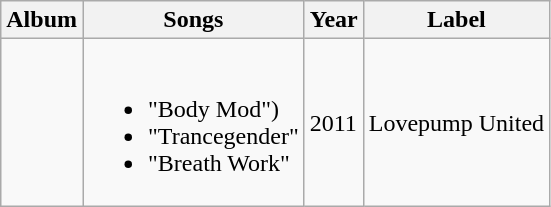<table class="wikitable">
<tr>
<th>Album</th>
<th>Songs</th>
<th>Year</th>
<th>Label</th>
</tr>
<tr>
<td></td>
<td><br><ul><li>"Body Mod")</li><li>"Trancegender"</li><li>"Breath Work"</li></ul></td>
<td>2011</td>
<td>Lovepump United</td>
</tr>
</table>
